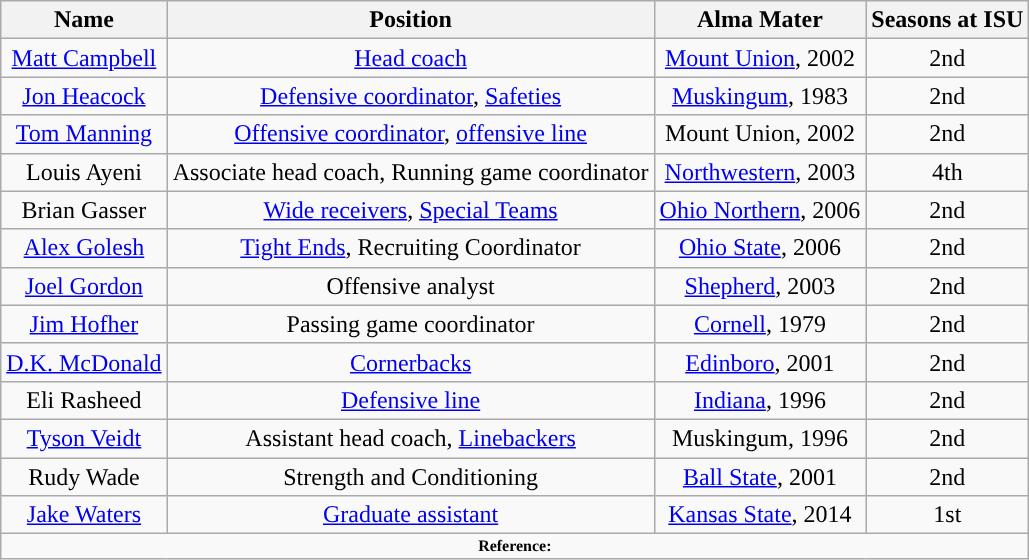<table class="wikitable" style="text-align: center">
<tr align=center>
<th>Name</th>
<th>Position</th>
<th>Alma Mater</th>
<th>Seasons at ISU</th>
</tr>
<tr>
<td><a href='#'>Matt Campbell</a></td>
<td><a href='#'>Head coach</a></td>
<td><a href='#'>Mount Union</a>, 2002</td>
<td align=center>2nd</td>
</tr>
<tr>
<td><a href='#'>Jon Heacock</a></td>
<td><a href='#'>Defensive coordinator</a>, <a href='#'>Safeties</a></td>
<td><a href='#'>Muskingum</a>, 1983</td>
<td align=center>2nd</td>
</tr>
<tr>
<td><a href='#'>Tom Manning</a></td>
<td><a href='#'>Offensive coordinator</a>, <a href='#'>offensive line</a></td>
<td>Mount Union, 2002</td>
<td align=center>2nd</td>
</tr>
<tr>
<td>Louis Ayeni</td>
<td>Associate head coach, Running game coordinator</td>
<td><a href='#'>Northwestern</a>, 2003</td>
<td align=center>4th</td>
</tr>
<tr>
<td>Brian Gasser</td>
<td><a href='#'>Wide receivers</a>, <a href='#'>Special Teams</a></td>
<td><a href='#'>Ohio Northern</a>, 2006</td>
<td align=center>2nd</td>
</tr>
<tr>
<td><a href='#'>Alex Golesh</a></td>
<td><a href='#'>Tight Ends</a>, Recruiting Coordinator</td>
<td><a href='#'>Ohio State</a>, 2006</td>
<td align=center>2nd</td>
</tr>
<tr>
<td><a href='#'>Joel Gordon</a></td>
<td>Offensive analyst</td>
<td><a href='#'>Shepherd</a>, 2003</td>
<td align=center>2nd</td>
</tr>
<tr>
<td><a href='#'>Jim Hofher</a></td>
<td>Passing game coordinator</td>
<td><a href='#'>Cornell</a>, 1979</td>
<td align=center>2nd</td>
</tr>
<tr>
<td><a href='#'>D.K. McDonald</a></td>
<td><a href='#'>Cornerbacks</a></td>
<td><a href='#'>Edinboro</a>, 2001</td>
<td align=center>2nd</td>
</tr>
<tr>
<td>Eli Rasheed</td>
<td><a href='#'>Defensive line</a></td>
<td><a href='#'>Indiana</a>, 1996</td>
<td align=center>2nd</td>
</tr>
<tr>
<td><a href='#'>Tyson Veidt</a></td>
<td>Assistant head coach, <a href='#'>Linebackers</a></td>
<td>Muskingum, 1996</td>
<td align=center>2nd</td>
</tr>
<tr>
<td>Rudy Wade</td>
<td>Strength and Conditioning</td>
<td><a href='#'>Ball State</a>, 2001</td>
<td align=center>2nd</td>
</tr>
<tr>
<td><a href='#'>Jake Waters</a></td>
<td><a href='#'>Graduate assistant</a></td>
<td><a href='#'>Kansas State</a>, 2014</td>
<td align=center>1st</td>
</tr>
<tr>
<td colspan="4"  style="font-size:8pt; text-align:center;"><strong>Reference:</strong></td>
</tr>
</table>
